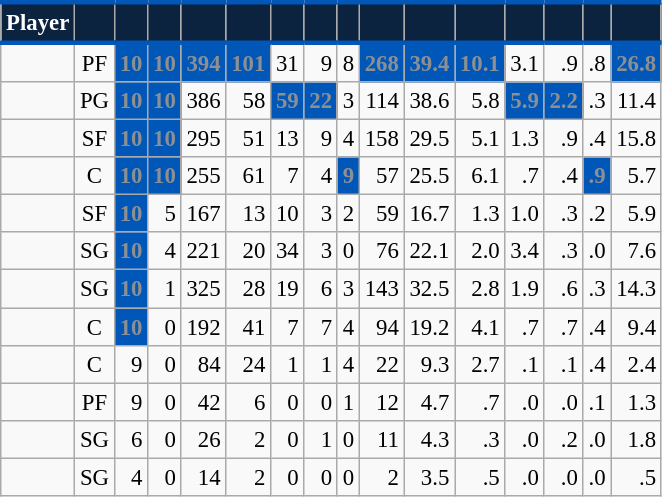<table class="wikitable sortable" style="font-size: 95%; text-align:right;">
<tr>
<th style="background:#0C2340; color:#FFFFFF; border-top:#0057B7 3px solid; border-bottom:#0057B7 3px solid;">Player</th>
<th style="background:#0C2340; color:#FFFFFF; border-top:#0057B7 3px solid; border-bottom:#0057B7 3px solid;"></th>
<th style="background:#0C2340; color:#FFFFFF; border-top:#0057B7 3px solid; border-bottom:#0057B7 3px solid;"></th>
<th style="background:#0C2340; color:#FFFFFF; border-top:#0057B7 3px solid; border-bottom:#0057B7 3px solid;"></th>
<th style="background:#0C2340; color:#FFFFFF; border-top:#0057B7 3px solid; border-bottom:#0057B7 3px solid;"></th>
<th style="background:#0C2340; color:#FFFFFF; border-top:#0057B7 3px solid; border-bottom:#0057B7 3px solid;"></th>
<th style="background:#0C2340; color:#FFFFFF; border-top:#0057B7 3px solid; border-bottom:#0057B7 3px solid;"></th>
<th style="background:#0C2340; color:#FFFFFF; border-top:#0057B7 3px solid; border-bottom:#0057B7 3px solid;"></th>
<th style="background:#0C2340; color:#FFFFFF; border-top:#0057B7 3px solid; border-bottom:#0057B7 3px solid;"></th>
<th style="background:#0C2340; color:#FFFFFF; border-top:#0057B7 3px solid; border-bottom:#0057B7 3px solid;"></th>
<th style="background:#0C2340; color:#FFFFFF; border-top:#0057B7 3px solid; border-bottom:#0057B7 3px solid;"></th>
<th style="background:#0C2340; color:#FFFFFF; border-top:#0057B7 3px solid; border-bottom:#0057B7 3px solid;"></th>
<th style="background:#0C2340; color:#FFFFFF; border-top:#0057B7 3px solid; border-bottom:#0057B7 3px solid;"></th>
<th style="background:#0C2340; color:#FFFFFF; border-top:#0057B7 3px solid; border-bottom:#0057B7 3px solid;"></th>
<th style="background:#0C2340; color:#FFFFFF; border-top:#0057B7 3px solid; border-bottom:#0057B7 3px solid;"></th>
<th style="background:#0C2340; color:#FFFFFF; border-top:#0057B7 3px solid; border-bottom:#0057B7 3px solid;"></th>
</tr>
<tr>
<td style="text-align:left;"></td>
<td style="text-align:center;">PF</td>
<td style="background:#0057B7; color:#8D9093;"><strong>10</strong></td>
<td style="background:#0057B7; color:#8D9093;"><strong>10</strong></td>
<td style="background:#0057B7; color:#8D9093;"><strong>394</strong></td>
<td style="background:#0057B7; color:#8D9093;"><strong>101</strong></td>
<td>31</td>
<td>9</td>
<td>8</td>
<td style="background:#0057B7; color:#8D9093;"><strong>268</strong></td>
<td style="background:#0057B7; color:#8D9093;"><strong>39.4</strong></td>
<td style="background:#0057B7; color:#8D9093;"><strong>10.1</strong></td>
<td>3.1</td>
<td>.9</td>
<td>.8</td>
<td style="background:#0057B7; color:#8D9093;"><strong>26.8</strong></td>
</tr>
<tr>
<td style="text-align:left;"></td>
<td style="text-align:center;">PG</td>
<td style="background:#0057B7; color:#8D9093;"><strong>10</strong></td>
<td style="background:#0057B7; color:#8D9093;"><strong>10</strong></td>
<td>386</td>
<td>58</td>
<td style="background:#0057B7; color:#8D9093;"><strong>59</strong></td>
<td style="background:#0057B7; color:#8D9093;"><strong>22</strong></td>
<td>3</td>
<td>114</td>
<td>38.6</td>
<td>5.8</td>
<td style="background:#0057B7; color:#8D9093;"><strong>5.9</strong></td>
<td style="background:#0057B7; color:#8D9093;"><strong>2.2</strong></td>
<td>.3</td>
<td>11.4</td>
</tr>
<tr>
<td style="text-align:left;"></td>
<td style="text-align:center;">SF</td>
<td style="background:#0057B7; color:#8D9093;"><strong>10</strong></td>
<td style="background:#0057B7; color:#8D9093;"><strong>10</strong></td>
<td>295</td>
<td>51</td>
<td>13</td>
<td>9</td>
<td>4</td>
<td>158</td>
<td>29.5</td>
<td>5.1</td>
<td>1.3</td>
<td>.9</td>
<td>.4</td>
<td>15.8</td>
</tr>
<tr>
<td style="text-align:left;"></td>
<td style="text-align:center;">C</td>
<td style="background:#0057B7; color:#8D9093;"><strong>10</strong></td>
<td style="background:#0057B7; color:#8D9093;"><strong>10</strong></td>
<td>255</td>
<td>61</td>
<td>7</td>
<td>4</td>
<td style="background:#0057B7; color:#8D9093;"><strong>9</strong></td>
<td>57</td>
<td>25.5</td>
<td>6.1</td>
<td>.7</td>
<td>.4</td>
<td style="background:#0057B7; color:#8D9093;"><strong>.9</strong></td>
<td>5.7</td>
</tr>
<tr>
<td style="text-align:left;"></td>
<td style="text-align:center;">SF</td>
<td style="background:#0057B7; color:#8D9093;"><strong>10</strong></td>
<td>5</td>
<td>167</td>
<td>13</td>
<td>10</td>
<td>3</td>
<td>2</td>
<td>59</td>
<td>16.7</td>
<td>1.3</td>
<td>1.0</td>
<td>.3</td>
<td>.2</td>
<td>5.9</td>
</tr>
<tr>
<td style="text-align:left;"></td>
<td style="text-align:center;">SG</td>
<td style="background:#0057B7; color:#8D9093;"><strong>10</strong></td>
<td>4</td>
<td>221</td>
<td>20</td>
<td>34</td>
<td>3</td>
<td>0</td>
<td>76</td>
<td>22.1</td>
<td>2.0</td>
<td>3.4</td>
<td>.3</td>
<td>.0</td>
<td>7.6</td>
</tr>
<tr>
<td style="text-align:left;"></td>
<td style="text-align:center;">SG</td>
<td style="background:#0057B7; color:#8D9093;"><strong>10</strong></td>
<td>1</td>
<td>325</td>
<td>28</td>
<td>19</td>
<td>6</td>
<td>3</td>
<td>143</td>
<td>32.5</td>
<td>2.8</td>
<td>1.9</td>
<td>.6</td>
<td>.3</td>
<td>14.3</td>
</tr>
<tr>
<td style="text-align:left;"></td>
<td style="text-align:center;">C</td>
<td style="background:#0057B7; color:#8D9093;"><strong>10</strong></td>
<td>0</td>
<td>192</td>
<td>41</td>
<td>7</td>
<td>7</td>
<td>4</td>
<td>94</td>
<td>19.2</td>
<td>4.1</td>
<td>.7</td>
<td>.7</td>
<td>.4</td>
<td>9.4</td>
</tr>
<tr>
<td style="text-align:left;"></td>
<td style="text-align:center;">C</td>
<td>9</td>
<td>0</td>
<td>84</td>
<td>24</td>
<td>1</td>
<td>1</td>
<td>4</td>
<td>22</td>
<td>9.3</td>
<td>2.7</td>
<td>.1</td>
<td>.1</td>
<td>.4</td>
<td>2.4</td>
</tr>
<tr>
<td style="text-align:left;"></td>
<td style="text-align:center;">PF</td>
<td>9</td>
<td>0</td>
<td>42</td>
<td>6</td>
<td>0</td>
<td>0</td>
<td>1</td>
<td>12</td>
<td>4.7</td>
<td>.7</td>
<td>.0</td>
<td>.0</td>
<td>.1</td>
<td>1.3</td>
</tr>
<tr>
<td style="text-align:left;"></td>
<td style="text-align:center;">SG</td>
<td>6</td>
<td>0</td>
<td>26</td>
<td>2</td>
<td>0</td>
<td>1</td>
<td>0</td>
<td>11</td>
<td>4.3</td>
<td>.3</td>
<td>.0</td>
<td>.2</td>
<td>.0</td>
<td>1.8</td>
</tr>
<tr>
<td style="text-align:left;"></td>
<td style="text-align:center;">SG</td>
<td>4</td>
<td>0</td>
<td>14</td>
<td>2</td>
<td>0</td>
<td>0</td>
<td>0</td>
<td>2</td>
<td>3.5</td>
<td>.5</td>
<td>.0</td>
<td>.0</td>
<td>.0</td>
<td>.5</td>
</tr>
</table>
